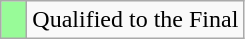<table class="wikitable">
<tr>
<td width=10px bgcolor="#98fb98"></td>
<td>Qualified to the Final</td>
</tr>
</table>
